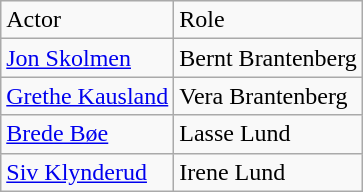<table class="wikitable">
<tr>
<td>Actor</td>
<td>Role</td>
</tr>
<tr>
<td><a href='#'>Jon Skolmen</a></td>
<td>Bernt Brantenberg</td>
</tr>
<tr>
<td><a href='#'>Grethe Kausland</a></td>
<td>Vera Brantenberg</td>
</tr>
<tr>
<td><a href='#'>Brede Bøe</a></td>
<td>Lasse Lund</td>
</tr>
<tr>
<td><a href='#'>Siv Klynderud</a></td>
<td>Irene Lund</td>
</tr>
</table>
